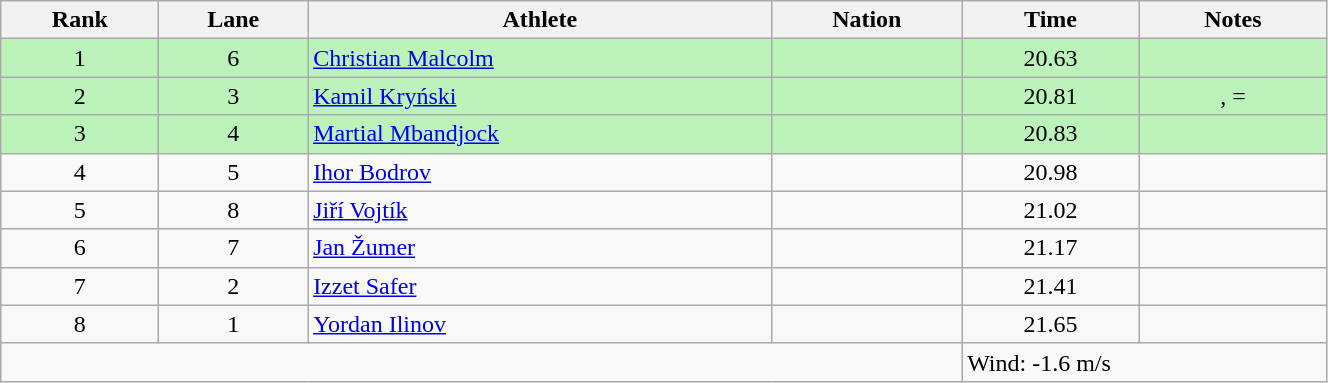<table class="wikitable sortable" style="text-align:center;width: 70%;">
<tr>
<th>Rank</th>
<th>Lane</th>
<th>Athlete</th>
<th>Nation</th>
<th>Time</th>
<th>Notes</th>
</tr>
<tr bgcolor=bbf3bb>
<td>1</td>
<td>6</td>
<td align="left"><a href='#'>Christian Malcolm</a></td>
<td align=left></td>
<td>20.63</td>
<td></td>
</tr>
<tr bgcolor=bbf3bb>
<td>2</td>
<td>3</td>
<td align="left"><a href='#'>Kamil Kryński</a></td>
<td align=left></td>
<td>20.81</td>
<td>, =</td>
</tr>
<tr bgcolor=bbf3bb>
<td>3</td>
<td>4</td>
<td align="left"><a href='#'>Martial Mbandjock</a></td>
<td align=left></td>
<td>20.83</td>
<td></td>
</tr>
<tr>
<td>4</td>
<td>5</td>
<td align="left"><a href='#'>Ihor Bodrov</a></td>
<td align=left></td>
<td>20.98</td>
<td></td>
</tr>
<tr>
<td>5</td>
<td>8</td>
<td align="left"><a href='#'>Jiří Vojtík</a></td>
<td align=left></td>
<td>21.02</td>
<td></td>
</tr>
<tr>
<td>6</td>
<td>7</td>
<td align="left"><a href='#'>Jan Žumer</a></td>
<td align=left></td>
<td>21.17</td>
<td></td>
</tr>
<tr>
<td>7</td>
<td>2</td>
<td align="left"><a href='#'>Izzet Safer</a></td>
<td align=left></td>
<td>21.41</td>
<td></td>
</tr>
<tr>
<td>8</td>
<td>1</td>
<td align="left"><a href='#'>Yordan Ilinov</a></td>
<td align=left></td>
<td>21.65</td>
<td></td>
</tr>
<tr class="sortbottom">
<td colspan="4"></td>
<td colspan="2" style="text-align:left;">Wind: -1.6 m/s</td>
</tr>
</table>
